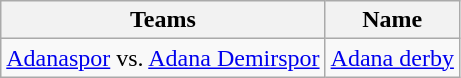<table class="wikitable">
<tr>
<th>Teams</th>
<th>Name</th>
</tr>
<tr>
<td><a href='#'>Adanaspor</a> vs. <a href='#'>Adana Demirspor</a></td>
<td><a href='#'>Adana derby</a></td>
</tr>
</table>
